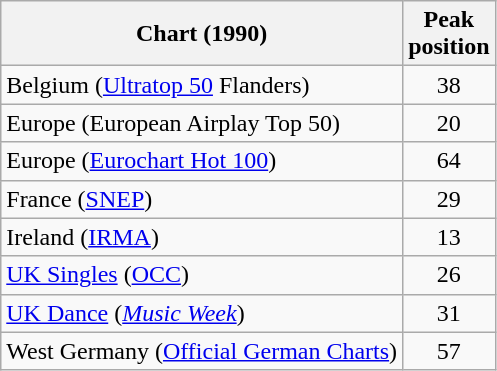<table class="wikitable sortable">
<tr>
<th>Chart (1990)</th>
<th>Peak<br>position</th>
</tr>
<tr>
<td>Belgium (<a href='#'>Ultratop 50</a> Flanders)</td>
<td align="center">38</td>
</tr>
<tr>
<td align="left">Europe (European Airplay Top 50)</td>
<td align="center">20</td>
</tr>
<tr>
<td align="left">Europe (<a href='#'>Eurochart Hot 100</a>)</td>
<td align="center">64</td>
</tr>
<tr>
<td align="left">France (<a href='#'>SNEP</a>)</td>
<td align="center">29</td>
</tr>
<tr>
<td align="left">Ireland (<a href='#'>IRMA</a>)</td>
<td style="text-align:center;">13</td>
</tr>
<tr>
<td align="left"><a href='#'>UK Singles</a> (<a href='#'>OCC</a>)</td>
<td style="text-align:center;">26</td>
</tr>
<tr>
<td><a href='#'>UK Dance</a> (<em><a href='#'>Music Week</a></em>)</td>
<td align="center">31</td>
</tr>
<tr>
<td align="left">West Germany (<a href='#'>Official German Charts</a>)</td>
<td align="center">57</td>
</tr>
</table>
